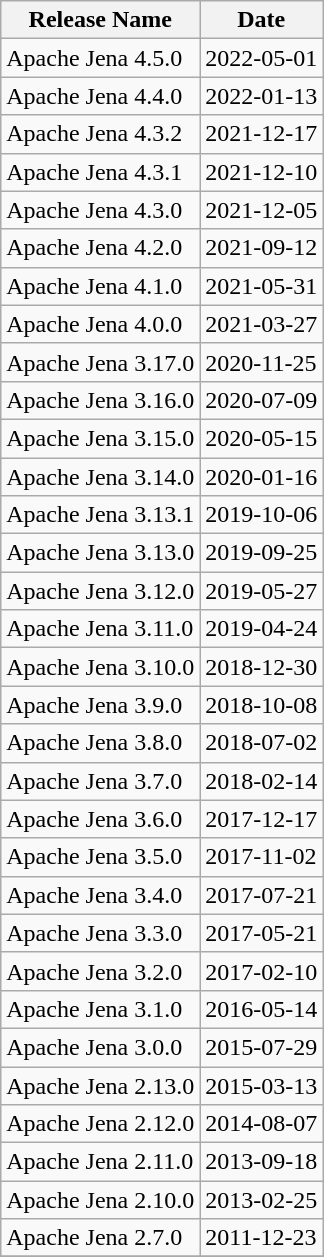<table class="wikitable">
<tr>
<th>Release Name</th>
<th>Date</th>
</tr>
<tr>
<td>Apache Jena 4.5.0</td>
<td>2022-05-01</td>
</tr>
<tr>
<td>Apache Jena 4.4.0</td>
<td>2022-01-13</td>
</tr>
<tr>
<td>Apache Jena 4.3.2</td>
<td>2021-12-17</td>
</tr>
<tr>
<td>Apache Jena 4.3.1</td>
<td>2021-12-10</td>
</tr>
<tr>
<td>Apache Jena 4.3.0</td>
<td>2021-12-05</td>
</tr>
<tr>
<td>Apache Jena 4.2.0</td>
<td>2021-09-12</td>
</tr>
<tr>
<td>Apache Jena 4.1.0</td>
<td>2021-05-31</td>
</tr>
<tr>
<td>Apache Jena 4.0.0</td>
<td>2021-03-27</td>
</tr>
<tr>
<td>Apache Jena 3.17.0</td>
<td>2020-11-25</td>
</tr>
<tr>
<td>Apache Jena 3.16.0</td>
<td>2020-07-09</td>
</tr>
<tr>
<td>Apache Jena 3.15.0</td>
<td>2020-05-15</td>
</tr>
<tr>
<td>Apache Jena 3.14.0</td>
<td>2020-01-16</td>
</tr>
<tr>
<td>Apache Jena 3.13.1</td>
<td>2019-10-06</td>
</tr>
<tr>
<td>Apache Jena 3.13.0</td>
<td>2019-09-25</td>
</tr>
<tr>
<td>Apache Jena 3.12.0</td>
<td>2019-05-27</td>
</tr>
<tr>
<td>Apache Jena 3.11.0</td>
<td>2019-04-24</td>
</tr>
<tr>
<td>Apache Jena 3.10.0</td>
<td>2018-12-30</td>
</tr>
<tr>
<td>Apache Jena 3.9.0</td>
<td>2018-10-08</td>
</tr>
<tr>
<td>Apache Jena 3.8.0</td>
<td>2018-07-02</td>
</tr>
<tr>
<td>Apache Jena 3.7.0</td>
<td>2018-02-14</td>
</tr>
<tr>
<td>Apache Jena 3.6.0</td>
<td>2017-12-17</td>
</tr>
<tr>
<td>Apache Jena 3.5.0</td>
<td>2017-11-02</td>
</tr>
<tr>
<td>Apache Jena 3.4.0</td>
<td>2017-07-21</td>
</tr>
<tr>
<td>Apache Jena 3.3.0</td>
<td>2017-05-21</td>
</tr>
<tr>
<td>Apache Jena 3.2.0</td>
<td>2017-02-10</td>
</tr>
<tr>
<td>Apache Jena 3.1.0</td>
<td>2016-05-14</td>
</tr>
<tr>
<td>Apache Jena 3.0.0</td>
<td>2015-07-29</td>
</tr>
<tr>
<td>Apache Jena 2.13.0</td>
<td>2015-03-13</td>
</tr>
<tr>
<td>Apache Jena 2.12.0</td>
<td>2014-08-07</td>
</tr>
<tr>
<td>Apache Jena 2.11.0</td>
<td>2013-09-18</td>
</tr>
<tr>
<td>Apache Jena 2.10.0</td>
<td>2013-02-25</td>
</tr>
<tr>
<td>Apache Jena 2.7.0</td>
<td>2011-12-23</td>
</tr>
<tr>
</tr>
</table>
